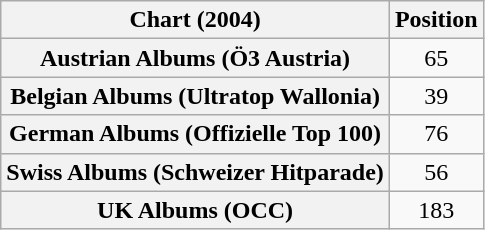<table class="wikitable sortable plainrowheaders" style="text-align:center">
<tr>
<th>Chart (2004)</th>
<th>Position</th>
</tr>
<tr>
<th scope="row">Austrian Albums (Ö3 Austria)</th>
<td>65</td>
</tr>
<tr>
<th scope="row">Belgian Albums (Ultratop Wallonia)</th>
<td>39</td>
</tr>
<tr>
<th scope="row">German Albums (Offizielle Top 100)</th>
<td>76</td>
</tr>
<tr>
<th scope="row">Swiss Albums (Schweizer Hitparade)</th>
<td>56</td>
</tr>
<tr>
<th scope="row">UK Albums (OCC)</th>
<td>183</td>
</tr>
</table>
